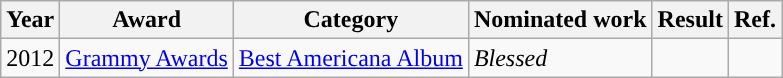<table class="wikitable">
<tr>
<th scope="col">Year</th>
<th scope="col">Award</th>
<th scope="col">Category</th>
<th scope="col">Nominated work</th>
<th scope="col">Result</th>
<th scope="col">Ref.</th>
</tr>
<tr>
<td>2012</td>
<td><a href='#'>Grammy Awards</a></td>
<td><a href='#'>Best Americana Album</a></td>
<td><em>Blessed</em></td>
<td></td>
<td align="center"></td>
</tr>
</table>
